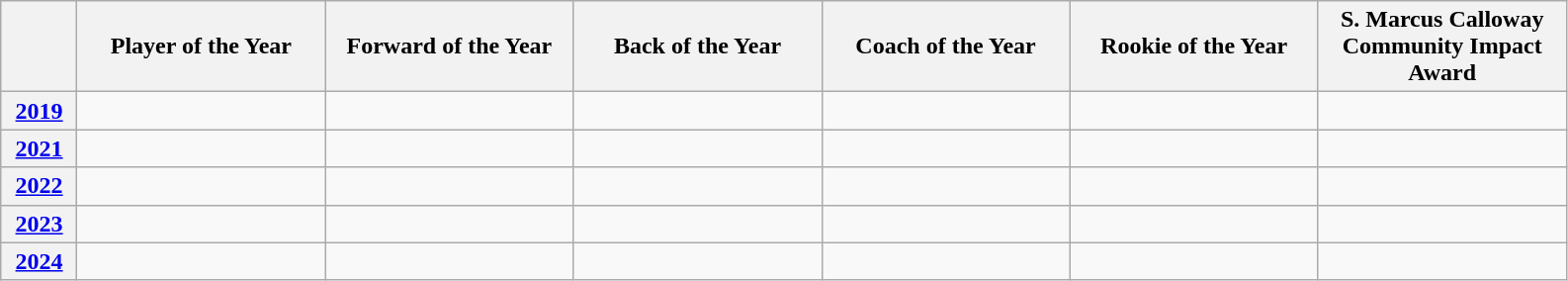<table class="wikitable" style="margin-left:0.4em; text-align:center;">
<tr>
<th style="width:3em; padding:1px;"></th>
<th style="width:10em;">Player of the Year</th>
<th style="width:10em;">Forward of the Year</th>
<th style="width:10em;">Back of the Year</th>
<th style="width:10em;">Coach of the Year</th>
<th style="width:10em;">Rookie of the Year</th>
<th style="width:10em;">S. Marcus Calloway Community Impact Award</th>
</tr>
<tr>
<th><a href='#'>2019</a></th>
<td></td>
<td></td>
<td></td>
<td></td>
<td></td>
<td></td>
</tr>
<tr>
<th><a href='#'>2021</a></th>
<td></td>
<td></td>
<td></td>
<td></td>
<td></td>
<td></td>
</tr>
<tr>
<th><a href='#'>2022</a></th>
<td></td>
<td></td>
<td></td>
<td></td>
<td></td>
<td></td>
</tr>
<tr>
<th><a href='#'>2023</a></th>
<td></td>
<td></td>
<td></td>
<td></td>
<td></td>
<td></td>
</tr>
<tr>
<th><a href='#'>2024</a></th>
<td></td>
<td></td>
<td></td>
<td></td>
<td></td>
<td></td>
</tr>
</table>
